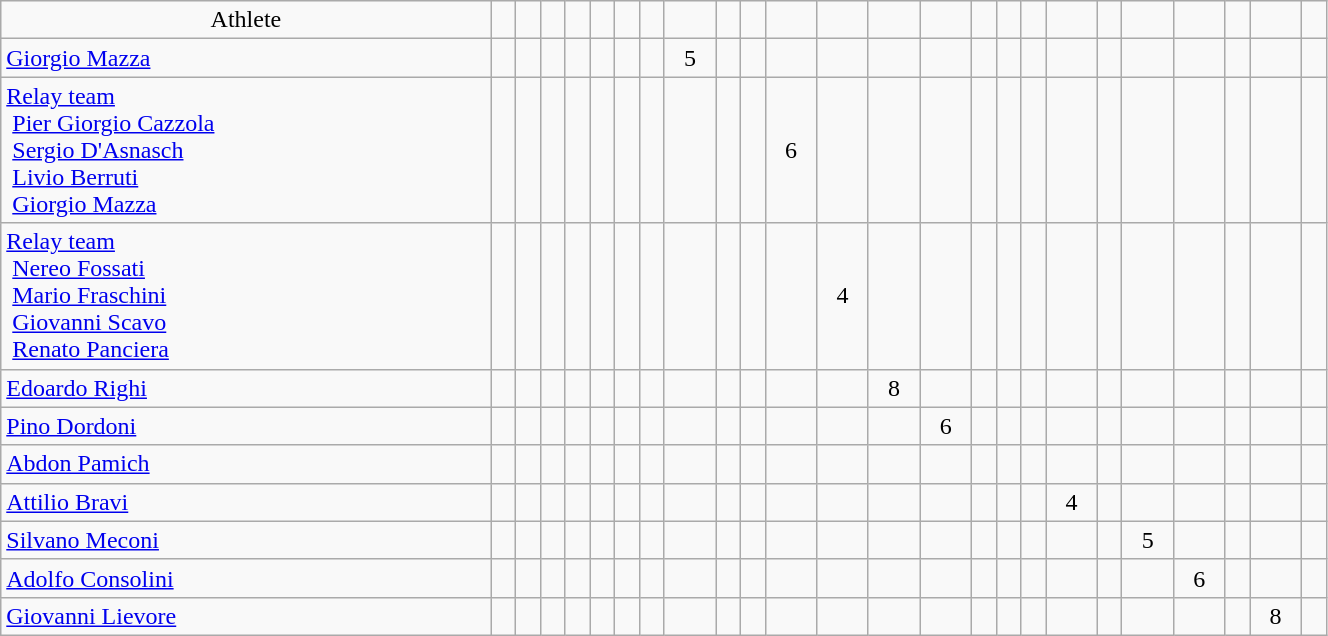<table class="wikitable" style="text-align: center; font-size:100%" width="70%">
<tr>
<td>Athlete</td>
<td></td>
<td></td>
<td></td>
<td></td>
<td></td>
<td></td>
<td></td>
<td></td>
<td></td>
<td></td>
<td></td>
<td></td>
<td></td>
<td></td>
<td></td>
<td></td>
<td></td>
<td></td>
<td></td>
<td></td>
<td></td>
<td></td>
<td></td>
<td></td>
</tr>
<tr>
<td align=left><a href='#'>Giorgio Mazza</a></td>
<td></td>
<td></td>
<td></td>
<td></td>
<td></td>
<td></td>
<td></td>
<td>5</td>
<td></td>
<td></td>
<td></td>
<td></td>
<td></td>
<td></td>
<td></td>
<td></td>
<td></td>
<td></td>
<td></td>
<td></td>
<td></td>
<td></td>
<td></td>
<td></td>
</tr>
<tr>
<td align=left><a href='#'>Relay team</a><br> <a href='#'>Pier Giorgio Cazzola</a><br> <a href='#'>Sergio D'Asnasch</a><br> <a href='#'>Livio Berruti</a><br> <a href='#'>Giorgio Mazza</a></td>
<td></td>
<td></td>
<td></td>
<td></td>
<td></td>
<td></td>
<td></td>
<td></td>
<td></td>
<td></td>
<td>6</td>
<td></td>
<td></td>
<td></td>
<td></td>
<td></td>
<td></td>
<td></td>
<td></td>
<td></td>
<td></td>
<td></td>
<td></td>
<td></td>
</tr>
<tr>
<td align=left><a href='#'>Relay team</a><br> <a href='#'>Nereo Fossati</a><br> <a href='#'>Mario Fraschini</a><br> <a href='#'>Giovanni Scavo</a><br> <a href='#'>Renato Panciera</a></td>
<td></td>
<td></td>
<td></td>
<td></td>
<td></td>
<td></td>
<td></td>
<td></td>
<td></td>
<td></td>
<td></td>
<td>4</td>
<td></td>
<td></td>
<td></td>
<td></td>
<td></td>
<td></td>
<td></td>
<td></td>
<td></td>
<td></td>
<td></td>
<td></td>
</tr>
<tr>
<td align=left><a href='#'>Edoardo Righi</a></td>
<td></td>
<td></td>
<td></td>
<td></td>
<td></td>
<td></td>
<td></td>
<td></td>
<td></td>
<td></td>
<td></td>
<td></td>
<td>8</td>
<td></td>
<td></td>
<td></td>
<td></td>
<td></td>
<td></td>
<td></td>
<td></td>
<td></td>
<td></td>
<td></td>
</tr>
<tr>
<td align=left><a href='#'>Pino Dordoni</a></td>
<td></td>
<td></td>
<td></td>
<td></td>
<td></td>
<td></td>
<td></td>
<td></td>
<td></td>
<td></td>
<td></td>
<td></td>
<td></td>
<td>6</td>
<td></td>
<td></td>
<td></td>
<td></td>
<td></td>
<td></td>
<td></td>
<td></td>
<td></td>
<td></td>
</tr>
<tr>
<td align=left><a href='#'>Abdon Pamich</a></td>
<td></td>
<td></td>
<td></td>
<td></td>
<td></td>
<td></td>
<td></td>
<td></td>
<td></td>
<td></td>
<td></td>
<td></td>
<td></td>
<td></td>
<td></td>
<td></td>
<td></td>
<td></td>
<td></td>
<td></td>
<td></td>
<td></td>
<td></td>
<td></td>
</tr>
<tr>
<td align=left><a href='#'>Attilio Bravi</a></td>
<td></td>
<td></td>
<td></td>
<td></td>
<td></td>
<td></td>
<td></td>
<td></td>
<td></td>
<td></td>
<td></td>
<td></td>
<td></td>
<td></td>
<td></td>
<td></td>
<td></td>
<td>4</td>
<td></td>
<td></td>
<td></td>
<td></td>
<td></td>
<td></td>
</tr>
<tr>
<td align=left><a href='#'>Silvano Meconi</a></td>
<td></td>
<td></td>
<td></td>
<td></td>
<td></td>
<td></td>
<td></td>
<td></td>
<td></td>
<td></td>
<td></td>
<td></td>
<td></td>
<td></td>
<td></td>
<td></td>
<td></td>
<td></td>
<td></td>
<td>5</td>
<td></td>
<td></td>
<td></td>
<td></td>
</tr>
<tr>
<td align=left><a href='#'>Adolfo Consolini</a></td>
<td></td>
<td></td>
<td></td>
<td></td>
<td></td>
<td></td>
<td></td>
<td></td>
<td></td>
<td></td>
<td></td>
<td></td>
<td></td>
<td></td>
<td></td>
<td></td>
<td></td>
<td></td>
<td></td>
<td></td>
<td>6</td>
<td></td>
<td></td>
<td></td>
</tr>
<tr>
<td align=left><a href='#'>Giovanni Lievore</a></td>
<td></td>
<td></td>
<td></td>
<td></td>
<td></td>
<td></td>
<td></td>
<td></td>
<td></td>
<td></td>
<td></td>
<td></td>
<td></td>
<td></td>
<td></td>
<td></td>
<td></td>
<td></td>
<td></td>
<td></td>
<td></td>
<td></td>
<td>8</td>
<td></td>
</tr>
</table>
